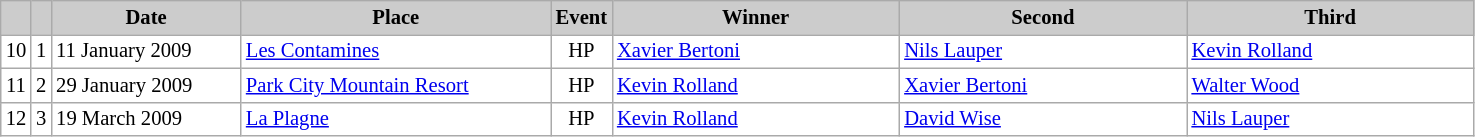<table class="wikitable plainrowheaders" style="background:#fff; font-size:86%; line-height:16px; border:grey solid 1px; border-collapse:collapse;">
<tr style="background:#ccc; text-align:center;">
<th scope="col" style="background:#ccc; width=20 px;"></th>
<th scope="col" style="background:#ccc; width=30 px;"></th>
<th scope="col" style="background:#ccc; width:120px;">Date</th>
<th scope="col" style="background:#ccc; width:200px;">Place</th>
<th scope="col" style="background:#ccc; width:15px;">Event</th>
<th scope="col" style="background:#ccc; width:185px;">Winner</th>
<th scope="col" style="background:#ccc; width:185px;">Second</th>
<th scope="col" style="background:#ccc; width:185px;">Third</th>
</tr>
<tr>
<td align=center>10</td>
<td align=center>1</td>
<td>11 January 2009</td>
<td> <a href='#'>Les Contamines</a></td>
<td align=center>HP</td>
<td> <a href='#'>Xavier Bertoni</a></td>
<td> <a href='#'>Nils Lauper</a></td>
<td> <a href='#'>Kevin Rolland</a></td>
</tr>
<tr>
<td align=center>11</td>
<td align=center>2</td>
<td>29 January 2009</td>
<td> <a href='#'>Park City Mountain Resort</a></td>
<td align=center>HP</td>
<td> <a href='#'>Kevin Rolland</a></td>
<td> <a href='#'>Xavier Bertoni</a></td>
<td> <a href='#'>Walter Wood</a></td>
</tr>
<tr>
<td align=center>12</td>
<td align=center>3</td>
<td>19 March 2009</td>
<td> <a href='#'>La Plagne</a></td>
<td align=center>HP</td>
<td> <a href='#'>Kevin Rolland</a></td>
<td> <a href='#'>David Wise</a></td>
<td> <a href='#'>Nils Lauper</a></td>
</tr>
</table>
